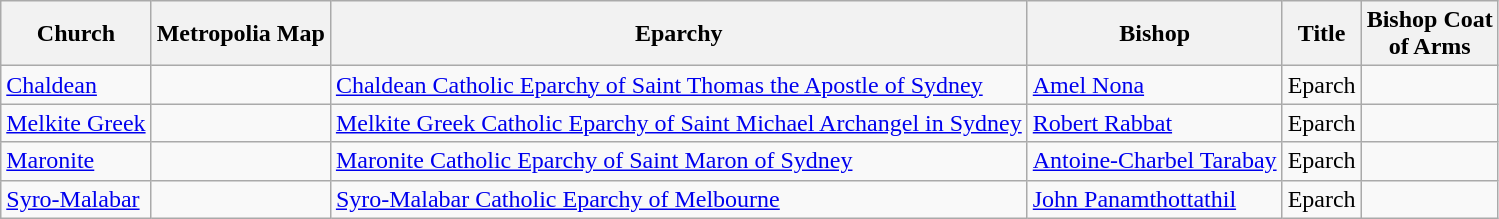<table class="wikitable sortable">
<tr>
<th class="unsortable">Church</th>
<th class="unsortable">Metropolia Map</th>
<th>Eparchy</th>
<th>Bishop</th>
<th>Title</th>
<th class="unsortable">Bishop Coat<br>of Arms</th>
</tr>
<tr>
<td rowspan="1"><a href='#'>Chaldean</a></td>
<td rowspan="1"></td>
<td rowspan="1"><a href='#'>Chaldean Catholic Eparchy of Saint Thomas the Apostle of Sydney</a></td>
<td><a href='#'>Amel Nona</a></td>
<td>Eparch</td>
<td></td>
</tr>
<tr>
<td rowspan="1"><a href='#'>Melkite Greek</a></td>
<td rowspan="1"></td>
<td rowspan="1"><a href='#'>Melkite Greek Catholic Eparchy of Saint Michael Archangel in Sydney</a></td>
<td><a href='#'>Robert Rabbat</a></td>
<td>Eparch</td>
<td></td>
</tr>
<tr>
<td rowspan="1"><a href='#'>Maronite</a></td>
<td rowspan="1"></td>
<td rowspan="1"><a href='#'>Maronite Catholic Eparchy of Saint Maron of Sydney</a></td>
<td><a href='#'>Antoine-Charbel Tarabay</a></td>
<td>Eparch</td>
<td></td>
</tr>
<tr>
<td rowspan="1"><a href='#'>Syro-Malabar</a></td>
<td rowspan="1"></td>
<td rowspan="1"><a href='#'>Syro-Malabar Catholic Eparchy of Melbourne</a></td>
<td><a href='#'>John Panamthottathil</a></td>
<td>Eparch</td>
<td></td>
</tr>
</table>
